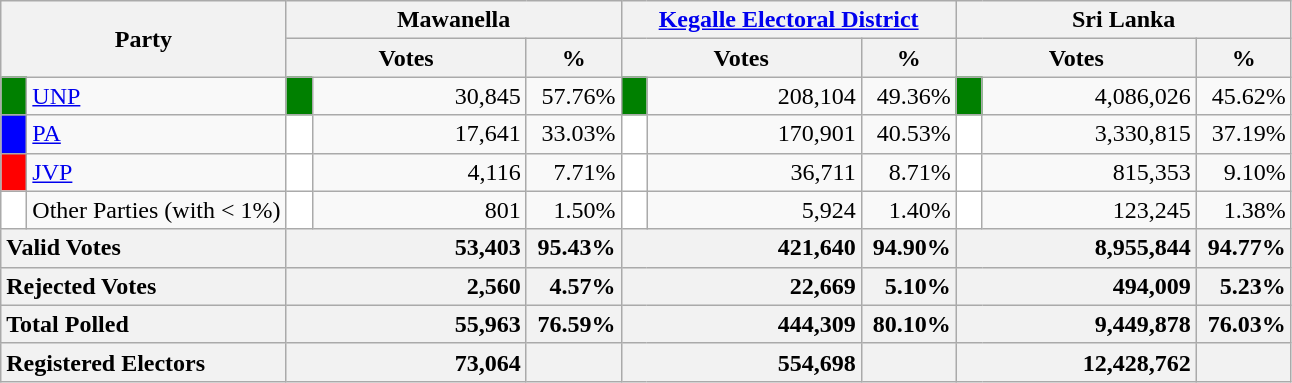<table class="wikitable">
<tr>
<th colspan="2" width="144px"rowspan="2">Party</th>
<th colspan="3" width="216px">Mawanella</th>
<th colspan="3" width="216px"><a href='#'>Kegalle Electoral District</a></th>
<th colspan="3" width="216px">Sri Lanka</th>
</tr>
<tr>
<th colspan="2" width="144px">Votes</th>
<th>%</th>
<th colspan="2" width="144px">Votes</th>
<th>%</th>
<th colspan="2" width="144px">Votes</th>
<th>%</th>
</tr>
<tr>
<td style="background-color:green;" width="10px"></td>
<td style="text-align:left;"><a href='#'>UNP</a></td>
<td style="background-color:green;" width="10px"></td>
<td style="text-align:right;">30,845</td>
<td style="text-align:right;">57.76%</td>
<td style="background-color:green;" width="10px"></td>
<td style="text-align:right;">208,104</td>
<td style="text-align:right;">49.36%</td>
<td style="background-color:green;" width="10px"></td>
<td style="text-align:right;">4,086,026</td>
<td style="text-align:right;">45.62%</td>
</tr>
<tr>
<td style="background-color:blue;" width="10px"></td>
<td style="text-align:left;"><a href='#'>PA</a></td>
<td style="background-color:white;" width="10px"></td>
<td style="text-align:right;">17,641</td>
<td style="text-align:right;">33.03%</td>
<td style="background-color:white;" width="10px"></td>
<td style="text-align:right;">170,901</td>
<td style="text-align:right;">40.53%</td>
<td style="background-color:white;" width="10px"></td>
<td style="text-align:right;">3,330,815</td>
<td style="text-align:right;">37.19%</td>
</tr>
<tr>
<td style="background-color:red;" width="10px"></td>
<td style="text-align:left;"><a href='#'>JVP</a></td>
<td style="background-color:white;" width="10px"></td>
<td style="text-align:right;">4,116</td>
<td style="text-align:right;">7.71%</td>
<td style="background-color:white;" width="10px"></td>
<td style="text-align:right;">36,711</td>
<td style="text-align:right;">8.71%</td>
<td style="background-color:white;" width="10px"></td>
<td style="text-align:right;">815,353</td>
<td style="text-align:right;">9.10%</td>
</tr>
<tr>
<td style="background-color:white;" width="10px"></td>
<td style="text-align:left;">Other Parties (with < 1%)</td>
<td style="background-color:white;" width="10px"></td>
<td style="text-align:right;">801</td>
<td style="text-align:right;">1.50%</td>
<td style="background-color:white;" width="10px"></td>
<td style="text-align:right;">5,924</td>
<td style="text-align:right;">1.40%</td>
<td style="background-color:white;" width="10px"></td>
<td style="text-align:right;">123,245</td>
<td style="text-align:right;">1.38%</td>
</tr>
<tr>
<th colspan="2" width="144px"style="text-align:left;">Valid Votes</th>
<th style="text-align:right;"colspan="2" width="144px">53,403</th>
<th style="text-align:right;">95.43%</th>
<th style="text-align:right;"colspan="2" width="144px">421,640</th>
<th style="text-align:right;">94.90%</th>
<th style="text-align:right;"colspan="2" width="144px">8,955,844</th>
<th style="text-align:right;">94.77%</th>
</tr>
<tr>
<th colspan="2" width="144px"style="text-align:left;">Rejected Votes</th>
<th style="text-align:right;"colspan="2" width="144px">2,560</th>
<th style="text-align:right;">4.57%</th>
<th style="text-align:right;"colspan="2" width="144px">22,669</th>
<th style="text-align:right;">5.10%</th>
<th style="text-align:right;"colspan="2" width="144px">494,009</th>
<th style="text-align:right;">5.23%</th>
</tr>
<tr>
<th colspan="2" width="144px"style="text-align:left;">Total Polled</th>
<th style="text-align:right;"colspan="2" width="144px">55,963</th>
<th style="text-align:right;">76.59%</th>
<th style="text-align:right;"colspan="2" width="144px">444,309</th>
<th style="text-align:right;">80.10%</th>
<th style="text-align:right;"colspan="2" width="144px">9,449,878</th>
<th style="text-align:right;">76.03%</th>
</tr>
<tr>
<th colspan="2" width="144px"style="text-align:left;">Registered Electors</th>
<th style="text-align:right;"colspan="2" width="144px">73,064</th>
<th></th>
<th style="text-align:right;"colspan="2" width="144px">554,698</th>
<th></th>
<th style="text-align:right;"colspan="2" width="144px">12,428,762</th>
<th></th>
</tr>
</table>
